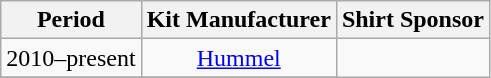<table class="wikitable" style="text-align:center">
<tr>
<th>Period</th>
<th>Kit Manufacturer</th>
<th>Shirt Sponsor</th>
</tr>
<tr>
<td>2010–present</td>
<td><a href='#'>Hummel</a></td>
</tr>
<tr>
</tr>
</table>
